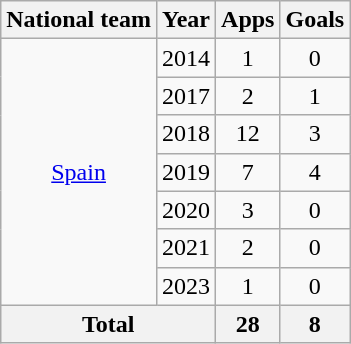<table class="wikitable" style="text-align:center">
<tr>
<th>National team</th>
<th>Year</th>
<th>Apps</th>
<th>Goals</th>
</tr>
<tr>
<td rowspan="7"><a href='#'>Spain</a></td>
<td>2014</td>
<td>1</td>
<td>0</td>
</tr>
<tr>
<td>2017</td>
<td>2</td>
<td>1</td>
</tr>
<tr>
<td>2018</td>
<td>12</td>
<td>3</td>
</tr>
<tr>
<td>2019</td>
<td>7</td>
<td>4</td>
</tr>
<tr>
<td>2020</td>
<td>3</td>
<td>0</td>
</tr>
<tr>
<td>2021</td>
<td>2</td>
<td>0</td>
</tr>
<tr>
<td>2023</td>
<td>1</td>
<td>0</td>
</tr>
<tr>
<th colspan=2>Total</th>
<th>28</th>
<th>8</th>
</tr>
</table>
